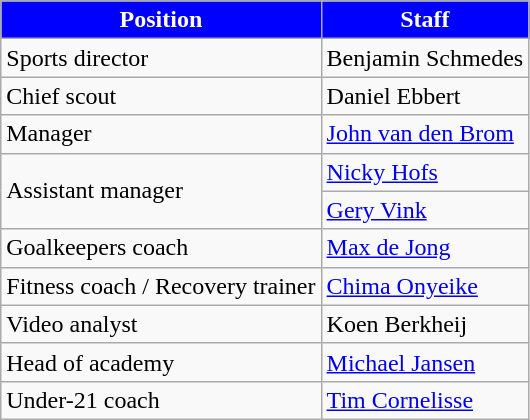<table class="wikitable">
<tr>
<th style="background:#00f; color:#fff;" scope="col">Position</th>
<th style="background:#00f; color:#fff;" scope="col">Staff</th>
</tr>
<tr>
<td>Sports director</td>
<td> Benjamin Schmedes</td>
</tr>
<tr>
<td>Chief scout</td>
<td> Daniel Ebbert</td>
</tr>
<tr>
<td>Manager</td>
<td> <a href='#'>John van den Brom</a></td>
</tr>
<tr>
<td rowspan="2">Assistant manager</td>
<td> <a href='#'>Nicky Hofs</a></td>
</tr>
<tr>
<td> <a href='#'>Gery Vink</a></td>
</tr>
<tr>
<td>Goalkeepers coach</td>
<td> <a href='#'>Max de Jong</a></td>
</tr>
<tr>
<td>Fitness coach / Recovery trainer</td>
<td> <a href='#'>Chima Onyeike</a></td>
</tr>
<tr>
<td>Video analyst</td>
<td> Koen Berkheij</td>
</tr>
<tr>
<td>Head of academy</td>
<td> <a href='#'>Michael Jansen</a></td>
</tr>
<tr>
<td>Under-21 coach</td>
<td> <a href='#'>Tim Cornelisse</a></td>
</tr>
</table>
